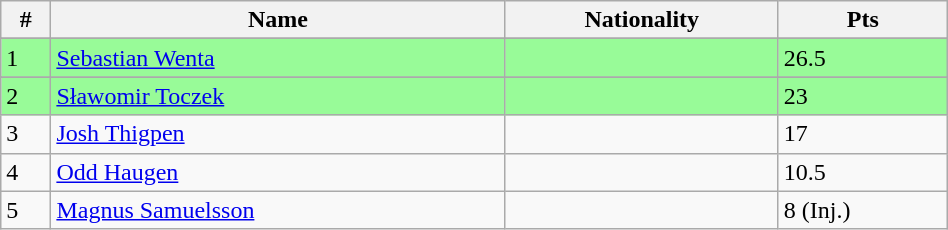<table class="wikitable" style="display: inline-table; width: 50%;">
<tr>
<th>#</th>
<th>Name</th>
<th>Nationality</th>
<th>Pts</th>
</tr>
<tr>
</tr>
<tr style="background:palegreen">
<td>1</td>
<td><a href='#'>Sebastian Wenta</a></td>
<td></td>
<td>26.5</td>
</tr>
<tr>
</tr>
<tr style="background:palegreen">
<td>2</td>
<td><a href='#'>Sławomir Toczek</a></td>
<td></td>
<td>23</td>
</tr>
<tr>
<td>3</td>
<td><a href='#'>Josh Thigpen</a></td>
<td></td>
<td>17</td>
</tr>
<tr>
<td>4</td>
<td><a href='#'>Odd Haugen</a></td>
<td></td>
<td>10.5</td>
</tr>
<tr>
<td>5</td>
<td><a href='#'>Magnus Samuelsson</a></td>
<td></td>
<td>8 (Inj.)</td>
</tr>
</table>
